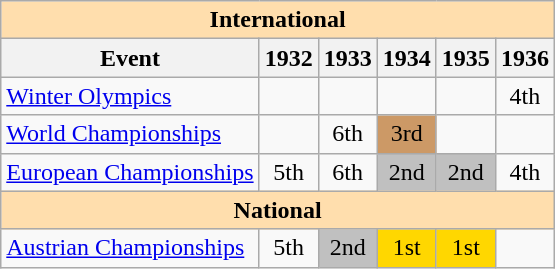<table class="wikitable" style="text-align:center">
<tr>
<th style="background-color: #ffdead; " colspan=6 align=center>International</th>
</tr>
<tr>
<th>Event</th>
<th>1932</th>
<th>1933</th>
<th>1934</th>
<th>1935</th>
<th>1936</th>
</tr>
<tr>
<td align=left><a href='#'>Winter Olympics</a></td>
<td></td>
<td></td>
<td></td>
<td></td>
<td>4th</td>
</tr>
<tr>
<td align=left><a href='#'>World Championships</a></td>
<td></td>
<td>6th</td>
<td bgcolor=CC9966>3rd</td>
<td></td>
<td></td>
</tr>
<tr>
<td align=left><a href='#'>European Championships</a></td>
<td>5th</td>
<td>6th</td>
<td bgcolor=silver>2nd</td>
<td bgcolor=silver>2nd</td>
<td>4th</td>
</tr>
<tr>
<th style="background-color: #ffdead; " colspan=6 align=center>National</th>
</tr>
<tr>
<td align=left><a href='#'>Austrian Championships</a></td>
<td>5th</td>
<td bgcolor=silver>2nd</td>
<td bgcolor=gold>1st</td>
<td bgcolor=gold>1st</td>
<td></td>
</tr>
</table>
